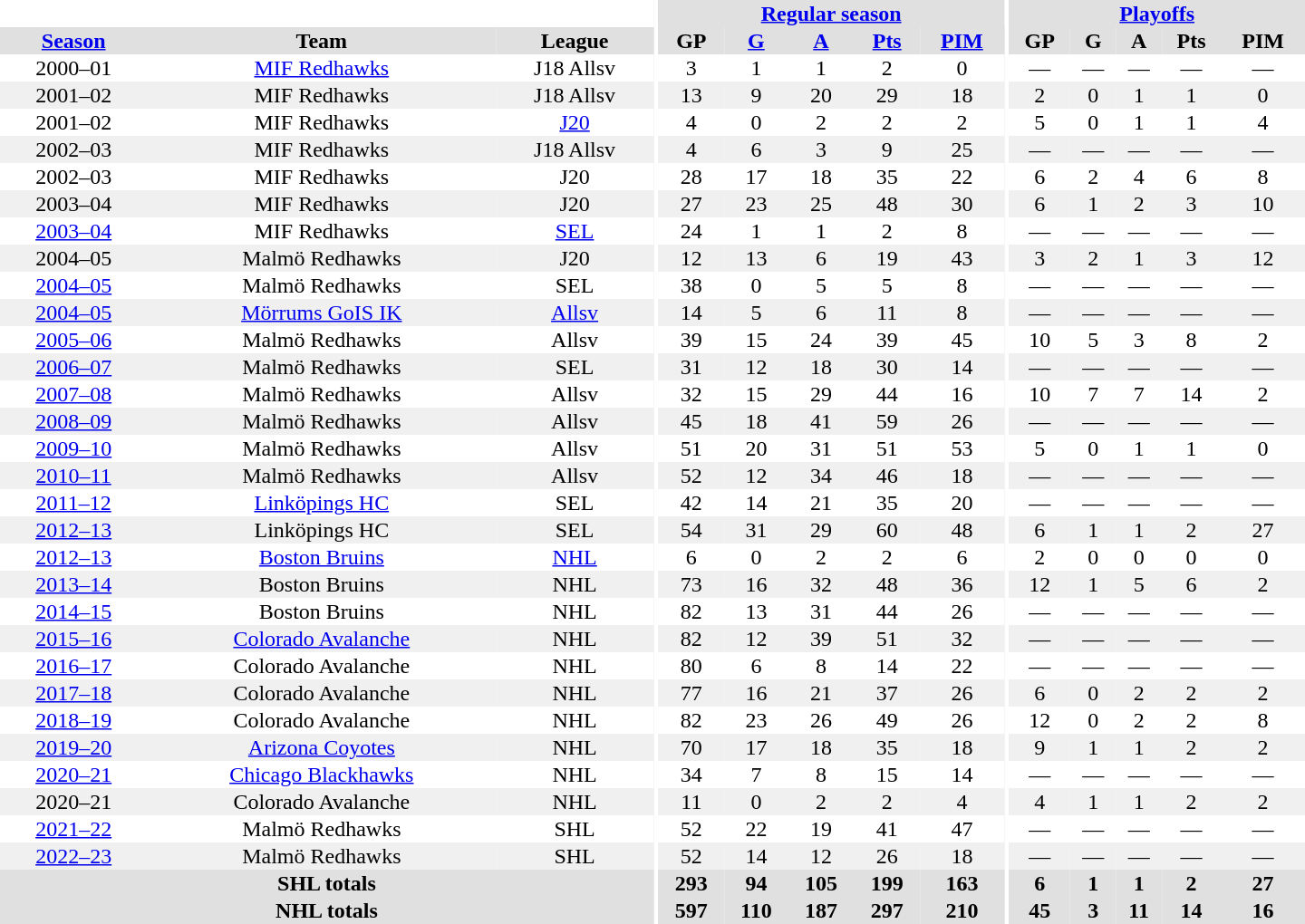<table border="0" cellpadding="1" cellspacing="0" ID="Table3" style="text-align:center; width:60em">
<tr bgcolor="#e0e0e0">
<th colspan="3" bgcolor="#ffffff"></th>
<th rowspan="99" bgcolor="#ffffff"></th>
<th colspan="5"><a href='#'>Regular season</a></th>
<th rowspan="99" bgcolor="#ffffff"></th>
<th colspan="5"><a href='#'>Playoffs</a></th>
</tr>
<tr bgcolor="#e0e0e0">
<th><a href='#'>Season</a></th>
<th>Team</th>
<th>League</th>
<th>GP</th>
<th><a href='#'>G</a></th>
<th><a href='#'>A</a></th>
<th><a href='#'>Pts</a></th>
<th><a href='#'>PIM</a></th>
<th>GP</th>
<th>G</th>
<th>A</th>
<th>Pts</th>
<th>PIM</th>
</tr>
<tr>
<td>2000–01</td>
<td><a href='#'>MIF Redhawks</a></td>
<td>J18 Allsv</td>
<td>3</td>
<td>1</td>
<td>1</td>
<td>2</td>
<td>0</td>
<td>—</td>
<td>—</td>
<td>—</td>
<td>—</td>
<td>—</td>
</tr>
<tr bgcolor="#f0f0f0">
<td>2001–02</td>
<td>MIF Redhawks</td>
<td>J18 Allsv</td>
<td>13</td>
<td>9</td>
<td>20</td>
<td>29</td>
<td>18</td>
<td>2</td>
<td>0</td>
<td>1</td>
<td>1</td>
<td>0</td>
</tr>
<tr>
<td>2001–02</td>
<td>MIF Redhawks</td>
<td><a href='#'>J20</a></td>
<td>4</td>
<td>0</td>
<td>2</td>
<td>2</td>
<td>2</td>
<td>5</td>
<td>0</td>
<td>1</td>
<td>1</td>
<td>4</td>
</tr>
<tr bgcolor="#f0f0f0">
<td>2002–03</td>
<td>MIF Redhawks</td>
<td>J18 Allsv</td>
<td>4</td>
<td>6</td>
<td>3</td>
<td>9</td>
<td>25</td>
<td>—</td>
<td>—</td>
<td>—</td>
<td>—</td>
<td>—</td>
</tr>
<tr>
<td>2002–03</td>
<td>MIF Redhawks</td>
<td>J20</td>
<td>28</td>
<td>17</td>
<td>18</td>
<td>35</td>
<td>22</td>
<td>6</td>
<td>2</td>
<td>4</td>
<td>6</td>
<td>8</td>
</tr>
<tr bgcolor="#f0f0f0">
<td>2003–04</td>
<td>MIF Redhawks</td>
<td>J20</td>
<td>27</td>
<td>23</td>
<td>25</td>
<td>48</td>
<td>30</td>
<td>6</td>
<td>1</td>
<td>2</td>
<td>3</td>
<td>10</td>
</tr>
<tr>
<td><a href='#'>2003–04</a></td>
<td>MIF Redhawks</td>
<td><a href='#'>SEL</a></td>
<td>24</td>
<td>1</td>
<td>1</td>
<td>2</td>
<td>8</td>
<td>—</td>
<td>—</td>
<td>—</td>
<td>—</td>
<td>—</td>
</tr>
<tr bgcolor="#f0f0f0">
<td>2004–05</td>
<td>Malmö Redhawks</td>
<td>J20</td>
<td>12</td>
<td>13</td>
<td>6</td>
<td>19</td>
<td>43</td>
<td>3</td>
<td>2</td>
<td>1</td>
<td>3</td>
<td>12</td>
</tr>
<tr>
<td><a href='#'>2004–05</a></td>
<td>Malmö Redhawks</td>
<td>SEL</td>
<td>38</td>
<td>0</td>
<td>5</td>
<td>5</td>
<td>8</td>
<td>—</td>
<td>—</td>
<td>—</td>
<td>—</td>
<td>—</td>
</tr>
<tr bgcolor="#f0f0f0">
<td><a href='#'>2004–05</a></td>
<td><a href='#'>Mörrums GoIS IK</a></td>
<td><a href='#'>Allsv</a></td>
<td>14</td>
<td>5</td>
<td>6</td>
<td>11</td>
<td>8</td>
<td>—</td>
<td>—</td>
<td>—</td>
<td>—</td>
<td>—</td>
</tr>
<tr>
<td><a href='#'>2005–06</a></td>
<td>Malmö Redhawks</td>
<td>Allsv</td>
<td>39</td>
<td>15</td>
<td>24</td>
<td>39</td>
<td>45</td>
<td>10</td>
<td>5</td>
<td>3</td>
<td>8</td>
<td>2</td>
</tr>
<tr bgcolor="#f0f0f0">
<td><a href='#'>2006–07</a></td>
<td>Malmö Redhawks</td>
<td>SEL</td>
<td>31</td>
<td>12</td>
<td>18</td>
<td>30</td>
<td>14</td>
<td>—</td>
<td>—</td>
<td>—</td>
<td>—</td>
<td>—</td>
</tr>
<tr>
<td><a href='#'>2007–08</a></td>
<td>Malmö Redhawks</td>
<td>Allsv</td>
<td>32</td>
<td>15</td>
<td>29</td>
<td>44</td>
<td>16</td>
<td>10</td>
<td>7</td>
<td>7</td>
<td>14</td>
<td>2</td>
</tr>
<tr bgcolor="#f0f0f0">
<td><a href='#'>2008–09</a></td>
<td>Malmö Redhawks</td>
<td>Allsv</td>
<td>45</td>
<td>18</td>
<td>41</td>
<td>59</td>
<td>26</td>
<td>—</td>
<td>—</td>
<td>—</td>
<td>—</td>
<td>—</td>
</tr>
<tr>
<td><a href='#'>2009–10</a></td>
<td>Malmö Redhawks</td>
<td>Allsv</td>
<td>51</td>
<td>20</td>
<td>31</td>
<td>51</td>
<td>53</td>
<td>5</td>
<td>0</td>
<td>1</td>
<td>1</td>
<td>0</td>
</tr>
<tr bgcolor="#f0f0f0">
<td><a href='#'>2010–11</a></td>
<td>Malmö Redhawks</td>
<td>Allsv</td>
<td>52</td>
<td>12</td>
<td>34</td>
<td>46</td>
<td>18</td>
<td>—</td>
<td>—</td>
<td>—</td>
<td>—</td>
<td>—</td>
</tr>
<tr>
<td><a href='#'>2011–12</a></td>
<td><a href='#'>Linköpings HC</a></td>
<td>SEL</td>
<td>42</td>
<td>14</td>
<td>21</td>
<td>35</td>
<td>20</td>
<td>—</td>
<td>—</td>
<td>—</td>
<td>—</td>
<td>—</td>
</tr>
<tr bgcolor="#f0f0f0">
<td><a href='#'>2012–13</a></td>
<td>Linköpings HC</td>
<td>SEL</td>
<td>54</td>
<td>31</td>
<td>29</td>
<td>60</td>
<td>48</td>
<td>6</td>
<td>1</td>
<td>1</td>
<td>2</td>
<td>27</td>
</tr>
<tr>
<td><a href='#'>2012–13</a></td>
<td><a href='#'>Boston Bruins</a></td>
<td><a href='#'>NHL</a></td>
<td>6</td>
<td>0</td>
<td>2</td>
<td>2</td>
<td>6</td>
<td>2</td>
<td>0</td>
<td>0</td>
<td>0</td>
<td>0</td>
</tr>
<tr bgcolor="#f0f0f0">
<td><a href='#'>2013–14</a></td>
<td>Boston Bruins</td>
<td>NHL</td>
<td>73</td>
<td>16</td>
<td>32</td>
<td>48</td>
<td>36</td>
<td>12</td>
<td>1</td>
<td>5</td>
<td>6</td>
<td>2</td>
</tr>
<tr>
<td><a href='#'>2014–15</a></td>
<td>Boston Bruins</td>
<td>NHL</td>
<td>82</td>
<td>13</td>
<td>31</td>
<td>44</td>
<td>26</td>
<td>—</td>
<td>—</td>
<td>—</td>
<td>—</td>
<td>—</td>
</tr>
<tr bgcolor="#f0f0f0">
<td><a href='#'>2015–16</a></td>
<td><a href='#'>Colorado Avalanche</a></td>
<td>NHL</td>
<td>82</td>
<td>12</td>
<td>39</td>
<td>51</td>
<td>32</td>
<td>—</td>
<td>—</td>
<td>—</td>
<td>—</td>
<td>—</td>
</tr>
<tr>
<td><a href='#'>2016–17</a></td>
<td>Colorado Avalanche</td>
<td>NHL</td>
<td>80</td>
<td>6</td>
<td>8</td>
<td>14</td>
<td>22</td>
<td>—</td>
<td>—</td>
<td>—</td>
<td>—</td>
<td>—</td>
</tr>
<tr bgcolor="#f0f0f0">
<td><a href='#'>2017–18</a></td>
<td>Colorado Avalanche</td>
<td>NHL</td>
<td>77</td>
<td>16</td>
<td>21</td>
<td>37</td>
<td>26</td>
<td>6</td>
<td>0</td>
<td>2</td>
<td>2</td>
<td>2</td>
</tr>
<tr>
<td><a href='#'>2018–19</a></td>
<td>Colorado Avalanche</td>
<td>NHL</td>
<td>82</td>
<td>23</td>
<td>26</td>
<td>49</td>
<td>26</td>
<td>12</td>
<td>0</td>
<td>2</td>
<td>2</td>
<td>8</td>
</tr>
<tr bgcolor="#f0f0f0">
<td><a href='#'>2019–20</a></td>
<td><a href='#'>Arizona Coyotes</a></td>
<td>NHL</td>
<td>70</td>
<td>17</td>
<td>18</td>
<td>35</td>
<td>18</td>
<td>9</td>
<td>1</td>
<td>1</td>
<td>2</td>
<td>2</td>
</tr>
<tr>
<td><a href='#'>2020–21</a></td>
<td><a href='#'>Chicago Blackhawks</a></td>
<td>NHL</td>
<td>34</td>
<td>7</td>
<td>8</td>
<td>15</td>
<td>14</td>
<td>—</td>
<td>—</td>
<td>—</td>
<td>—</td>
<td>—</td>
</tr>
<tr bgcolor="#f0f0f0">
<td>2020–21</td>
<td>Colorado Avalanche</td>
<td>NHL</td>
<td>11</td>
<td>0</td>
<td>2</td>
<td>2</td>
<td>4</td>
<td>4</td>
<td>1</td>
<td>1</td>
<td>2</td>
<td>2</td>
</tr>
<tr>
<td><a href='#'>2021–22</a></td>
<td>Malmö Redhawks</td>
<td>SHL</td>
<td>52</td>
<td>22</td>
<td>19</td>
<td>41</td>
<td>47</td>
<td>—</td>
<td>—</td>
<td>—</td>
<td>—</td>
<td>—</td>
</tr>
<tr bgcolor="#f0f0f0">
<td><a href='#'>2022–23</a></td>
<td>Malmö Redhawks</td>
<td>SHL</td>
<td>52</td>
<td>14</td>
<td>12</td>
<td>26</td>
<td>18</td>
<td>—</td>
<td>—</td>
<td>—</td>
<td>—</td>
<td>—</td>
</tr>
<tr bgcolor="#e0e0e0">
<th colspan="3">SHL totals</th>
<th>293</th>
<th>94</th>
<th>105</th>
<th>199</th>
<th>163</th>
<th>6</th>
<th>1</th>
<th>1</th>
<th>2</th>
<th>27</th>
</tr>
<tr bgcolor="#e0e0e0">
<th colspan="3">NHL totals</th>
<th>597</th>
<th>110</th>
<th>187</th>
<th>297</th>
<th>210</th>
<th>45</th>
<th>3</th>
<th>11</th>
<th>14</th>
<th>16</th>
</tr>
</table>
